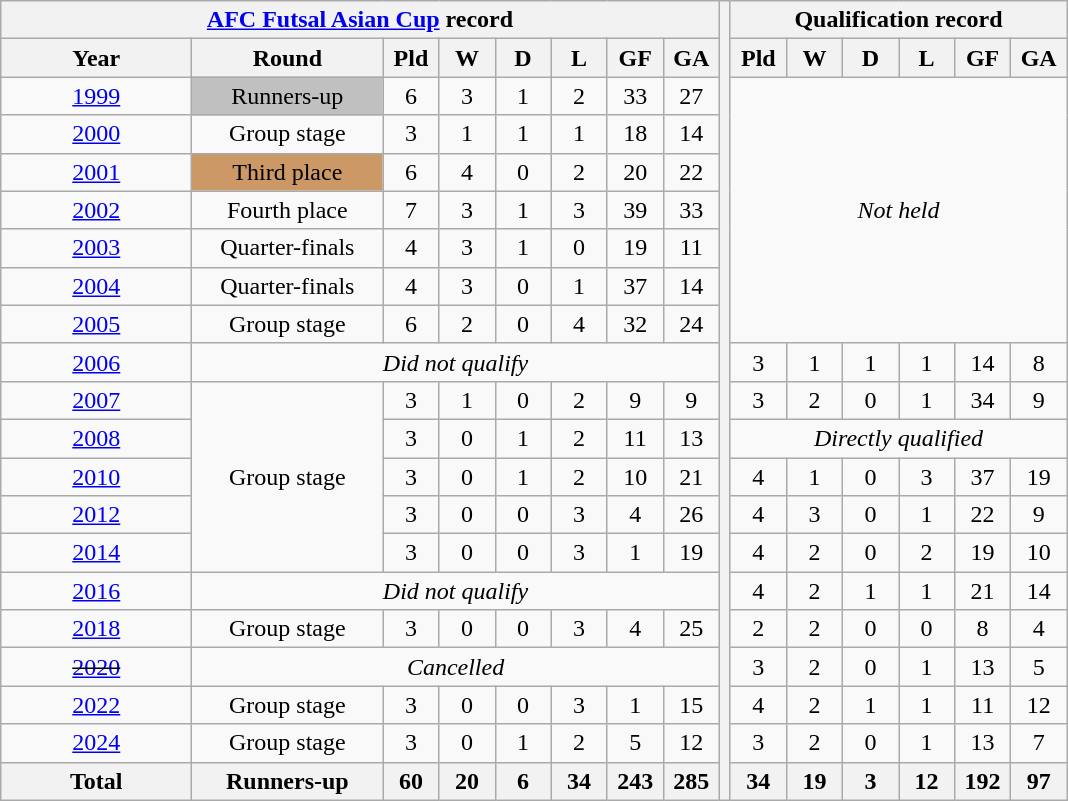<table class="wikitable" style="text-align: center;">
<tr>
<th colspan="8"><a href='#'>AFC Futsal Asian Cup</a> record</th>
<th rowspan="21" style="width:1"></th>
<th colspan=6>Qualification record</th>
</tr>
<tr>
<th width=120>Year</th>
<th width=120>Round</th>
<th width=30>Pld</th>
<th width=30>W</th>
<th width=30>D</th>
<th width=30>L</th>
<th width=30>GF</th>
<th width=30>GA</th>
<th width=30>Pld</th>
<th width=30>W</th>
<th width=30>D</th>
<th width=30>L</th>
<th width=30>GF</th>
<th width=30>GA</th>
</tr>
<tr>
<td>  <a href='#'>1999</a></td>
<td bgcolor=silver>Runners-up</td>
<td>6</td>
<td>3</td>
<td>1</td>
<td>2</td>
<td>33</td>
<td>27</td>
<td colspan="6" rowspan="7"><em>Not held</em></td>
</tr>
<tr>
<td> <a href='#'>2000</a></td>
<td>Group stage</td>
<td>3</td>
<td>1</td>
<td>1</td>
<td>1</td>
<td>18</td>
<td>14</td>
</tr>
<tr>
<td> <a href='#'>2001</a></td>
<td bgcolor="#cc9966">Third place</td>
<td>6</td>
<td>4</td>
<td>0</td>
<td>2</td>
<td>20</td>
<td>22</td>
</tr>
<tr>
<td> <a href='#'>2002</a></td>
<td>Fourth place</td>
<td>7</td>
<td>3</td>
<td>1</td>
<td>3</td>
<td>39</td>
<td>33</td>
</tr>
<tr bgcolor=>
<td> <a href='#'>2003</a></td>
<td>Quarter-finals</td>
<td>4</td>
<td>3</td>
<td>1</td>
<td>0</td>
<td>19</td>
<td>11</td>
</tr>
<tr bgcolor=>
<td> <a href='#'>2004</a></td>
<td>Quarter-finals</td>
<td>4</td>
<td>3</td>
<td>0</td>
<td>1</td>
<td>37</td>
<td>14</td>
</tr>
<tr bgcolor=>
<td> <a href='#'>2005</a></td>
<td>Group stage</td>
<td>6</td>
<td>2</td>
<td>0</td>
<td>4</td>
<td>32</td>
<td>24</td>
</tr>
<tr bgcolor=>
<td> <a href='#'>2006</a></td>
<td colspan="7"><em>Did not qualify</em></td>
<td>3</td>
<td>1</td>
<td>1</td>
<td>1</td>
<td>14</td>
<td>8</td>
</tr>
<tr bgcolor=>
<td> <a href='#'>2007</a></td>
<td rowspan="5">Group stage</td>
<td>3</td>
<td>1</td>
<td>0</td>
<td>2</td>
<td>9</td>
<td>9</td>
<td>3</td>
<td>2</td>
<td>0</td>
<td>1</td>
<td>34</td>
<td>9</td>
</tr>
<tr bgcolor=>
<td> <a href='#'>2008</a></td>
<td>3</td>
<td>0</td>
<td>1</td>
<td>2</td>
<td>11</td>
<td>13</td>
<td colspan="6"><em>Directly qualified</em></td>
</tr>
<tr bgcolor=>
<td> <a href='#'>2010</a></td>
<td>3</td>
<td>0</td>
<td>1</td>
<td>2</td>
<td>10</td>
<td>21</td>
<td>4</td>
<td>1</td>
<td>0</td>
<td>3</td>
<td>37</td>
<td>19</td>
</tr>
<tr bgcolor=>
<td> <a href='#'>2012</a></td>
<td>3</td>
<td>0</td>
<td>0</td>
<td>3</td>
<td>4</td>
<td>26</td>
<td>4</td>
<td>3</td>
<td>0</td>
<td>1</td>
<td>22</td>
<td>9</td>
</tr>
<tr bgcolor=>
<td> <a href='#'>2014</a></td>
<td>3</td>
<td>0</td>
<td>0</td>
<td>3</td>
<td>1</td>
<td>19</td>
<td>4</td>
<td>2</td>
<td>0</td>
<td>2</td>
<td>19</td>
<td>10</td>
</tr>
<tr bgcolor=>
<td> <a href='#'>2016</a></td>
<td colspan="7"><em>Did not qualify</em></td>
<td>4</td>
<td>2</td>
<td>1</td>
<td>1</td>
<td>21</td>
<td>14</td>
</tr>
<tr bgcolor=>
<td> <a href='#'>2018</a></td>
<td>Group stage</td>
<td>3</td>
<td>0</td>
<td>0</td>
<td>3</td>
<td>4</td>
<td>25</td>
<td>2</td>
<td>2</td>
<td>0</td>
<td>0</td>
<td>8</td>
<td>4</td>
</tr>
<tr bgcolor=>
<td> <s><a href='#'>2020</a></s></td>
<td colspan="7"><em>Cancelled</em></td>
<td>3</td>
<td>2</td>
<td>0</td>
<td>1</td>
<td>13</td>
<td>5</td>
</tr>
<tr bgcolor=>
<td> <a href='#'>2022</a></td>
<td>Group stage</td>
<td>3</td>
<td>0</td>
<td>0</td>
<td>3</td>
<td>1</td>
<td>15</td>
<td>4</td>
<td>2</td>
<td>1</td>
<td>1</td>
<td>11</td>
<td>12</td>
</tr>
<tr bgcolor=>
<td> <a href='#'>2024</a></td>
<td>Group stage</td>
<td>3</td>
<td>0</td>
<td>1</td>
<td>2</td>
<td>5</td>
<td>12</td>
<td>3</td>
<td>2</td>
<td>0</td>
<td>1</td>
<td>13</td>
<td>7</td>
</tr>
<tr>
<th>Total</th>
<th>Runners-up</th>
<th>60</th>
<th>20</th>
<th>6</th>
<th>34</th>
<th>243</th>
<th>285</th>
<th>34</th>
<th>19</th>
<th>3</th>
<th>12</th>
<th>192</th>
<th>97</th>
</tr>
</table>
